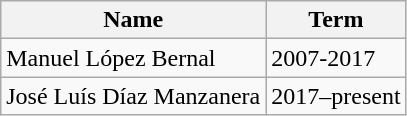<table class="wikitable">
<tr>
<th>Name</th>
<th>Term</th>
</tr>
<tr>
<td>Manuel López Bernal</td>
<td>2007-2017</td>
</tr>
<tr>
<td>José Luís Díaz Manzanera</td>
<td>2017–present</td>
</tr>
</table>
